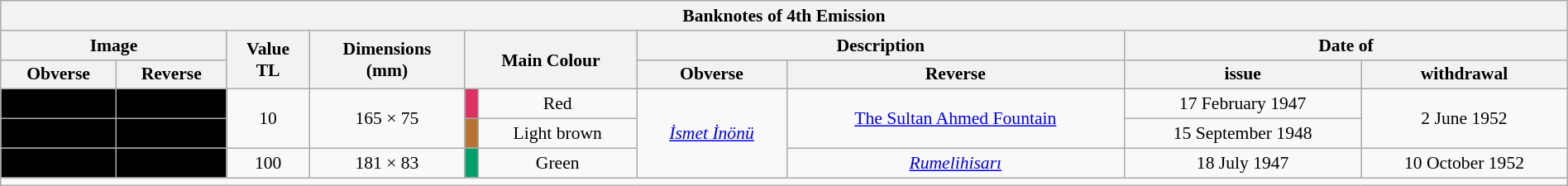<table class="wikitable collapsible autocollapse" style="font-size: 90%; width: 100%">
<tr>
<th colspan="12" style="text-align: center">Banknotes of 4th Emission </th>
</tr>
<tr style="text-align: center">
<th colspan="2">Image</th>
<th rowspan="2">Value<br>TL</th>
<th rowspan="2">Dimensions<br>(mm)</th>
<th rowspan="2" colspan="2">Main Colour</th>
<th colspan="2">Description</th>
<th colspan="2">Date of</th>
</tr>
<tr>
<th>Obverse</th>
<th>Reverse</th>
<th>Obverse</th>
<th>Reverse</th>
<th>issue</th>
<th>withdrawal</th>
</tr>
<tr style="text-align:center;">
<td style="background:#000;"></td>
<td style="background:#000;"></td>
<td rowspan="2">10</td>
<td rowspan="2">165 × 75</td>
<td style="background:#de3163;"></td>
<td>Red</td>
<td rowspan="3"><em><a href='#'>İsmet İnönü</a></em></td>
<td rowspan="2"><a href='#'>The Sultan Ahmed Fountain</a></td>
<td>17 February 1947</td>
<td rowspan="2">2 June 1952</td>
</tr>
<tr style="text-align:center;">
<td style="background:#000;"></td>
<td style="background:#000;"></td>
<td style="background:#b87333;"></td>
<td>Light brown</td>
<td>15 September 1948</td>
</tr>
<tr style="text-align:center;">
<td style="background:#000;"></td>
<td style="background:#000;"></td>
<td>100</td>
<td>181 × 83</td>
<td style="background:#009f6b;"></td>
<td>Green</td>
<td><em><a href='#'>Rumelihisarı</a></em></td>
<td>18 July 1947</td>
<td>10 October 1952</td>
</tr>
<tr>
<td colspan="12"></td>
</tr>
</table>
